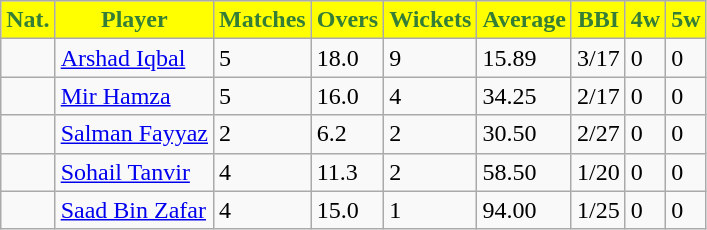<table class="wikitable sortable" style="font-size:100%">
<tr>
<th style="text-align:center; background:#FFFF00; color:#357E37;">Nat.</th>
<th style="text-align:center; background:#FFFF00; color:#357E37;">Player</th>
<th style="text-align:center; background:#FFFF00; color:#357E37;">Matches</th>
<th style="text-align:center; background:#FFFF00; color:#357E37;">Overs</th>
<th style="text-align:center; background:#FFFF00; color:#357E37;">Wickets</th>
<th style="text-align:center; background:#FFFF00; color:#357E37;">Average</th>
<th style="text-align:center; background:#FFFF00; color:#357E37;">BBI</th>
<th style="text-align:center; background:#FFFF00; color:#357E37;">4w</th>
<th style="text-align:center; background:#FFFF00; color:#357E37;">5w</th>
</tr>
<tr>
<td></td>
<td><a href='#'>Arshad Iqbal</a></td>
<td>5</td>
<td>18.0</td>
<td>9</td>
<td>15.89</td>
<td>3/17</td>
<td>0</td>
<td>0</td>
</tr>
<tr>
<td></td>
<td><a href='#'>Mir Hamza</a></td>
<td>5</td>
<td>16.0</td>
<td>4</td>
<td>34.25</td>
<td>2/17</td>
<td>0</td>
<td>0</td>
</tr>
<tr>
<td></td>
<td><a href='#'>Salman Fayyaz</a></td>
<td>2</td>
<td>6.2</td>
<td>2</td>
<td>30.50</td>
<td>2/27</td>
<td>0</td>
<td>0</td>
</tr>
<tr>
<td></td>
<td><a href='#'>Sohail Tanvir</a></td>
<td>4</td>
<td>11.3</td>
<td>2</td>
<td>58.50</td>
<td>1/20</td>
<td>0</td>
<td>0</td>
</tr>
<tr>
<td></td>
<td><a href='#'>Saad Bin Zafar</a></td>
<td>4</td>
<td>15.0</td>
<td>1</td>
<td>94.00</td>
<td>1/25</td>
<td>0</td>
<td>0</td>
</tr>
</table>
